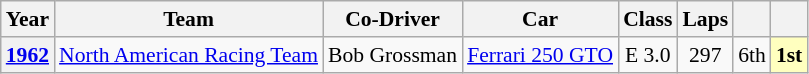<table class="wikitable" style="text-align:center; font-size:90%">
<tr>
<th>Year</th>
<th>Team</th>
<th>Co-Driver</th>
<th>Car</th>
<th>Class</th>
<th>Laps</th>
<th></th>
<th></th>
</tr>
<tr>
<th><a href='#'>1962</a></th>
<td align="left"> <a href='#'>North American Racing Team</a></td>
<td align="left"> Bob Grossman</td>
<td align="left"><a href='#'>Ferrari 250 GTO</a></td>
<td>E 3.0</td>
<td>297</td>
<td>6th</td>
<td style="background:#FFFFBF;"><strong>1st</strong></td>
</tr>
</table>
